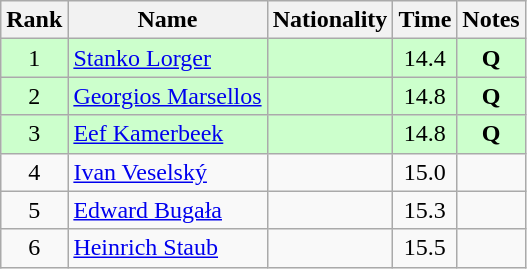<table class="wikitable sortable" style="text-align:center">
<tr>
<th>Rank</th>
<th>Name</th>
<th>Nationality</th>
<th>Time</th>
<th>Notes</th>
</tr>
<tr bgcolor=ccffcc>
<td>1</td>
<td align=left><a href='#'>Stanko Lorger</a></td>
<td align=left></td>
<td>14.4</td>
<td><strong>Q</strong></td>
</tr>
<tr bgcolor=ccffcc>
<td>2</td>
<td align=left><a href='#'>Georgios Marsellos</a></td>
<td align=left></td>
<td>14.8</td>
<td><strong>Q</strong></td>
</tr>
<tr bgcolor=ccffcc>
<td>3</td>
<td align=left><a href='#'>Eef Kamerbeek</a></td>
<td align=left></td>
<td>14.8</td>
<td><strong>Q</strong></td>
</tr>
<tr>
<td>4</td>
<td align=left><a href='#'>Ivan Veselský</a></td>
<td align=left></td>
<td>15.0</td>
<td></td>
</tr>
<tr>
<td>5</td>
<td align=left><a href='#'>Edward Bugała</a></td>
<td align=left></td>
<td>15.3</td>
<td></td>
</tr>
<tr>
<td>6</td>
<td align=left><a href='#'>Heinrich Staub</a></td>
<td align=left></td>
<td>15.5</td>
<td></td>
</tr>
</table>
